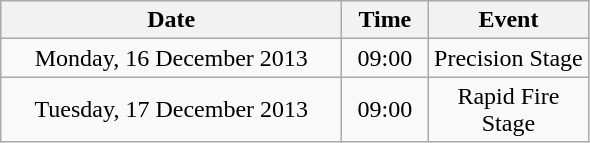<table class = "wikitable" style="text-align:center;">
<tr>
<th width=220>Date</th>
<th width=50>Time</th>
<th width=100>Event</th>
</tr>
<tr>
<td>Monday, 16 December 2013</td>
<td>09:00</td>
<td>Precision Stage</td>
</tr>
<tr>
<td>Tuesday, 17 December 2013</td>
<td>09:00</td>
<td>Rapid Fire Stage</td>
</tr>
</table>
